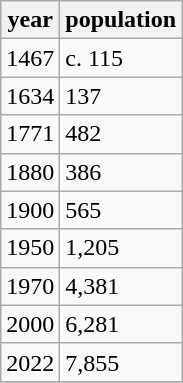<table class="wikitable">
<tr>
<th>year</th>
<th>population</th>
</tr>
<tr>
<td>1467</td>
<td>c. 115</td>
</tr>
<tr>
<td>1634</td>
<td>137</td>
</tr>
<tr>
<td>1771</td>
<td>482</td>
</tr>
<tr>
<td>1880</td>
<td>386</td>
</tr>
<tr>
<td>1900</td>
<td>565</td>
</tr>
<tr>
<td>1950</td>
<td>1,205</td>
</tr>
<tr>
<td>1970</td>
<td>4,381</td>
</tr>
<tr>
<td>2000</td>
<td>6,281</td>
</tr>
<tr>
<td>2022</td>
<td>7,855</td>
</tr>
<tr>
</tr>
</table>
